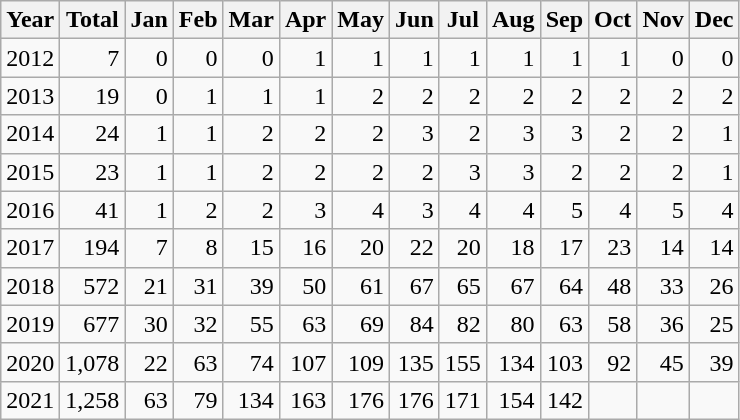<table class="wikitable" style="text-align:right;">
<tr>
<th>Year</th>
<th>Total</th>
<th>Jan</th>
<th>Feb</th>
<th>Mar</th>
<th>Apr</th>
<th>May</th>
<th>Jun</th>
<th>Jul</th>
<th>Aug</th>
<th>Sep</th>
<th>Oct</th>
<th>Nov</th>
<th>Dec</th>
</tr>
<tr align=right>
<td>2012</td>
<td>7</td>
<td>0</td>
<td>0</td>
<td>0</td>
<td>1</td>
<td>1</td>
<td>1</td>
<td>1</td>
<td>1</td>
<td>1</td>
<td>1</td>
<td>0</td>
<td>0</td>
</tr>
<tr align=right>
<td>2013</td>
<td>19</td>
<td>0</td>
<td>1</td>
<td>1</td>
<td>1</td>
<td>2</td>
<td>2</td>
<td>2</td>
<td>2</td>
<td>2</td>
<td>2</td>
<td>2</td>
<td>2</td>
</tr>
<tr align=right>
<td>2014</td>
<td>24</td>
<td>1</td>
<td>1</td>
<td>2</td>
<td>2</td>
<td>2</td>
<td>3</td>
<td>2</td>
<td>3</td>
<td>3</td>
<td>2</td>
<td>2</td>
<td>1</td>
</tr>
<tr align=right>
<td>2015</td>
<td>23</td>
<td>1</td>
<td>1</td>
<td>2</td>
<td>2</td>
<td>2</td>
<td>2</td>
<td>3</td>
<td>3</td>
<td>2</td>
<td>2</td>
<td>2</td>
<td>1</td>
</tr>
<tr align=right>
<td>2016</td>
<td>41</td>
<td>1</td>
<td>2</td>
<td>2</td>
<td>3</td>
<td>4</td>
<td>3</td>
<td>4</td>
<td>4</td>
<td>5</td>
<td>4</td>
<td>5</td>
<td>4</td>
</tr>
<tr align=right>
<td>2017</td>
<td>194</td>
<td>7</td>
<td>8</td>
<td>15</td>
<td>16</td>
<td>20</td>
<td>22</td>
<td>20</td>
<td>18</td>
<td>17</td>
<td>23</td>
<td>14</td>
<td>14</td>
</tr>
<tr align=right>
<td>2018</td>
<td>572</td>
<td>21</td>
<td>31</td>
<td>39</td>
<td>50</td>
<td>61</td>
<td>67</td>
<td>65</td>
<td>67</td>
<td>64</td>
<td>48</td>
<td>33</td>
<td>26</td>
</tr>
<tr align=right>
<td>2019</td>
<td>677</td>
<td>30</td>
<td>32</td>
<td>55</td>
<td>63</td>
<td>69</td>
<td>84</td>
<td>82</td>
<td>80</td>
<td>63</td>
<td>58</td>
<td>36</td>
<td>25</td>
</tr>
<tr align=right>
<td>2020</td>
<td>1,078</td>
<td>22</td>
<td>63</td>
<td>74</td>
<td>107</td>
<td>109</td>
<td>135</td>
<td>155</td>
<td>134</td>
<td>103</td>
<td>92</td>
<td>45</td>
<td>39</td>
</tr>
<tr align=right>
<td>2021</td>
<td>1,258</td>
<td>63</td>
<td>79</td>
<td>134</td>
<td>163</td>
<td>176</td>
<td>176</td>
<td>171</td>
<td>154</td>
<td>142</td>
<td></td>
<td></td>
</tr>
</table>
